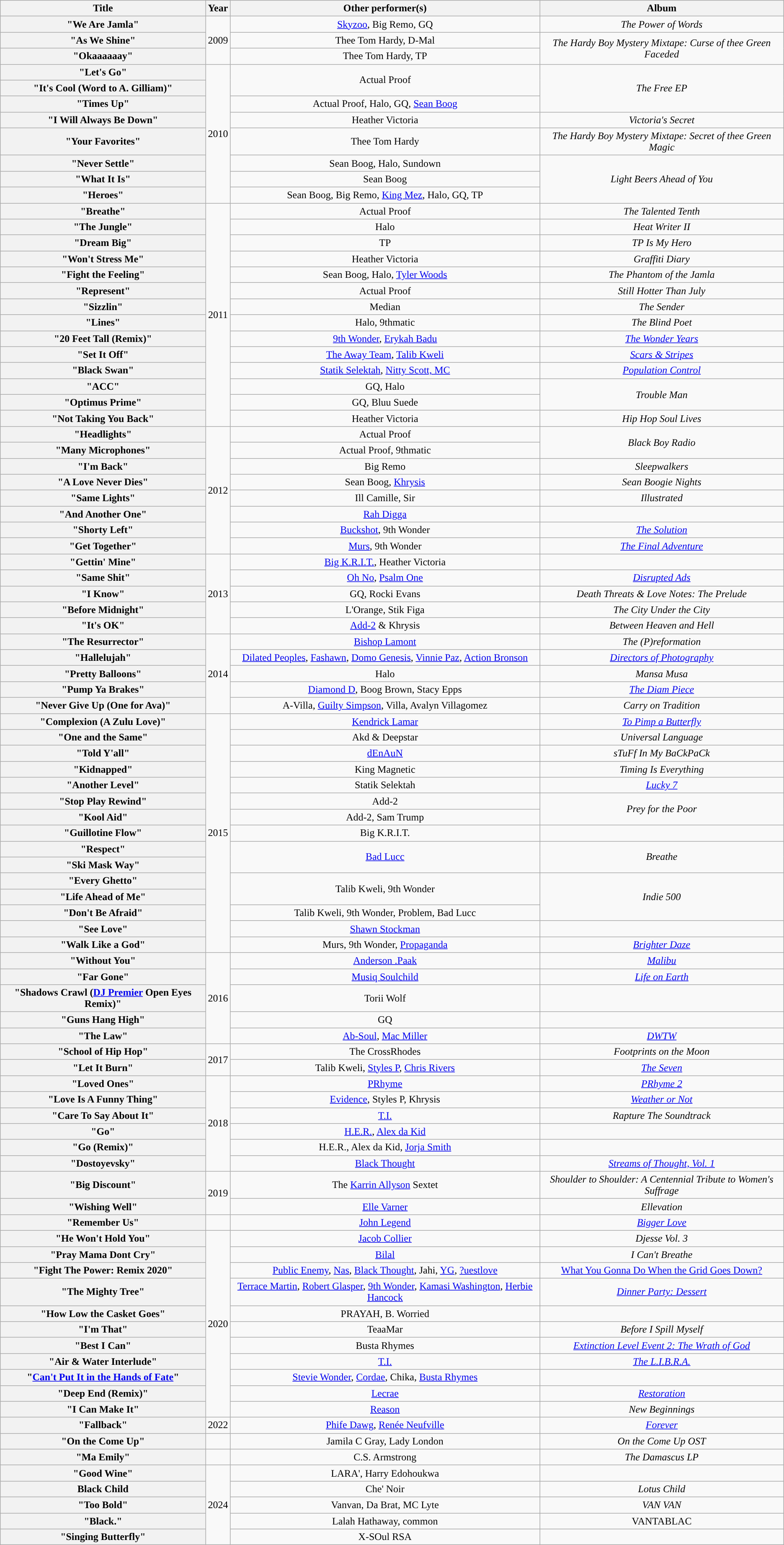<table class="wikitable plainrowheaders" style="text-align:center;">
<tr>
<th>Title</th>
<th>Year</th>
<th>Other performer(s)</th>
<th>Album</th>
</tr>
<tr>
<th scope="row">"We Are Jamla"</th>
<td rowspan="3">2009</td>
<td><a href='#'>Skyzoo</a>, Big Remo, GQ</td>
<td><em>The Power of Words</em></td>
</tr>
<tr>
<th scope="row">"As We Shine"</th>
<td>Thee Tom Hardy, D-Mal</td>
<td rowspan="2"><em>The Hardy Boy Mystery Mixtape: Curse of thee Green Faceded</em></td>
</tr>
<tr>
<th scope="row">"Okaaaaaay"</th>
<td>Thee Tom Hardy, TP</td>
</tr>
<tr>
<th scope="row">"Let's Go"</th>
<td rowspan="8">2010</td>
<td rowspan="2">Actual Proof</td>
<td rowspan="3"><em>The Free EP</em></td>
</tr>
<tr>
<th scope="row">"It's Cool (Word to A. Gilliam)"</th>
</tr>
<tr>
<th scope="row">"Times Up"</th>
<td>Actual Proof, Halo, GQ, <a href='#'>Sean Boog</a></td>
</tr>
<tr>
<th scope="row">"I Will Always Be Down"</th>
<td>Heather Victoria</td>
<td><em>Victoria's Secret</em></td>
</tr>
<tr>
<th scope="row">"Your Favorites"</th>
<td>Thee Tom Hardy</td>
<td><em>The Hardy Boy Mystery Mixtape: Secret of thee Green Magic</em></td>
</tr>
<tr>
<th scope="row">"Never Settle"</th>
<td>Sean Boog, Halo, Sundown</td>
<td rowspan="3"><em>Light Beers Ahead of You</em></td>
</tr>
<tr>
<th scope="row">"What It Is"</th>
<td>Sean Boog</td>
</tr>
<tr>
<th scope="row">"Heroes"</th>
<td>Sean Boog, Big Remo, <a href='#'>King Mez</a>, Halo, GQ, TP</td>
</tr>
<tr>
<th scope="row">"Breathe"</th>
<td rowspan="14">2011</td>
<td>Actual Proof</td>
<td><em>The Talented Tenth</em></td>
</tr>
<tr>
<th scope="row">"The Jungle"</th>
<td>Halo</td>
<td><em>Heat Writer II</em></td>
</tr>
<tr>
<th scope="row">"Dream Big"</th>
<td>TP</td>
<td><em>TP Is My Hero</em></td>
</tr>
<tr>
<th scope="row">"Won't Stress Me"</th>
<td>Heather Victoria</td>
<td><em>Graffiti Diary</em></td>
</tr>
<tr>
<th scope="row">"Fight the Feeling"</th>
<td>Sean Boog, Halo, <a href='#'>Tyler Woods</a></td>
<td><em>The Phantom of the Jamla</em></td>
</tr>
<tr>
<th scope="row">"Represent"</th>
<td>Actual Proof</td>
<td><em>Still Hotter Than July</em></td>
</tr>
<tr>
<th scope="row">"Sizzlin"</th>
<td>Median</td>
<td><em>The Sender</em></td>
</tr>
<tr>
<th scope="row">"Lines"</th>
<td>Halo, 9thmatic</td>
<td><em>The Blind Poet</em></td>
</tr>
<tr>
<th scope="row">"20 Feet Tall (Remix)"</th>
<td><a href='#'>9th Wonder</a>, <a href='#'>Erykah Badu</a></td>
<td><em><a href='#'>The Wonder Years</a></em></td>
</tr>
<tr>
<th scope="row">"Set It Off"</th>
<td><a href='#'>The Away Team</a>, <a href='#'>Talib Kweli</a></td>
<td><em><a href='#'>Scars & Stripes</a></em></td>
</tr>
<tr>
<th scope="row">"Black Swan"</th>
<td><a href='#'>Statik Selektah</a>, <a href='#'>Nitty Scott, MC</a></td>
<td><em><a href='#'>Population Control</a></em></td>
</tr>
<tr>
<th scope="row">"ACC"</th>
<td>GQ, Halo</td>
<td rowspan="2"><em>Trouble Man</em></td>
</tr>
<tr>
<th scope="row">"Optimus Prime"</th>
<td>GQ, Bluu Suede</td>
</tr>
<tr>
<th scope="row">"Not Taking You Back"</th>
<td>Heather Victoria</td>
<td><em>Hip Hop Soul Lives</em></td>
</tr>
<tr>
<th scope="row">"Headlights"</th>
<td rowspan="8">2012</td>
<td>Actual Proof</td>
<td rowspan="2"><em>Black Boy Radio</em></td>
</tr>
<tr>
<th scope="row">"Many Microphones"</th>
<td>Actual Proof, 9thmatic</td>
</tr>
<tr>
<th scope="row">"I'm Back"</th>
<td>Big Remo</td>
<td><em>Sleepwalkers</em></td>
</tr>
<tr>
<th scope="row">"A Love Never Dies"</th>
<td>Sean Boog, <a href='#'>Khrysis</a></td>
<td><em>Sean Boogie Nights</em></td>
</tr>
<tr>
<th>"Same Lights"</th>
<td>Ill Camille, Sir</td>
<td><em>Illustrated</em></td>
</tr>
<tr>
<th scope="row">"And Another One"</th>
<td><a href='#'>Rah Digga</a></td>
<td></td>
</tr>
<tr>
<th scope="row">"Shorty Left"</th>
<td><a href='#'>Buckshot</a>, 9th Wonder</td>
<td><em><a href='#'>The Solution</a></em></td>
</tr>
<tr>
<th scope="row">"Get Together"</th>
<td><a href='#'>Murs</a>, 9th Wonder</td>
<td><em><a href='#'>The Final Adventure</a></em></td>
</tr>
<tr>
<th scope="row">"Gettin' Mine"</th>
<td rowspan="5">2013</td>
<td><a href='#'>Big K.R.I.T.</a>, Heather Victoria</td>
<td></td>
</tr>
<tr>
<th scope="row">"Same Shit"</th>
<td><a href='#'>Oh No</a>, <a href='#'>Psalm One</a></td>
<td><em><a href='#'>Disrupted Ads</a></em></td>
</tr>
<tr>
<th scope="row">"I Know"</th>
<td>GQ, Rocki Evans</td>
<td><em>Death Threats & Love Notes: The Prelude</em></td>
</tr>
<tr>
<th scope="row">"Before Midnight"</th>
<td>L'Orange, Stik Figa</td>
<td><em>The City Under the City</em></td>
</tr>
<tr>
<th scope="row">"It's OK"</th>
<td><a href='#'>Add-2</a> & Khrysis</td>
<td><em>Between Heaven and Hell</em></td>
</tr>
<tr>
<th scope="row">"The Resurrector"</th>
<td rowspan="5">2014</td>
<td><a href='#'>Bishop Lamont</a></td>
<td><em>The (P)reformation</em></td>
</tr>
<tr>
<th scope="row">"Hallelujah"</th>
<td><a href='#'>Dilated Peoples</a>, <a href='#'>Fashawn</a>, <a href='#'>Domo Genesis</a>, <a href='#'>Vinnie Paz</a>, <a href='#'>Action Bronson</a></td>
<td><em><a href='#'>Directors of Photography</a></em></td>
</tr>
<tr>
<th scope="row">"Pretty Balloons"</th>
<td>Halo</td>
<td><em>Mansa Musa</em></td>
</tr>
<tr>
<th scope="row">"Pump Ya Brakes"</th>
<td><a href='#'>Diamond D</a>, Boog Brown, Stacy Epps</td>
<td><em><a href='#'>The Diam Piece</a></em></td>
</tr>
<tr>
<th scope="row">"Never Give Up (One for Ava)"</th>
<td>A-Villa, <a href='#'>Guilty Simpson</a>, Villa, Avalyn Villagomez</td>
<td><em>Carry on Tradition</em></td>
</tr>
<tr>
<th scope="row">"Complexion (A Zulu Love)"</th>
<td rowspan="15">2015</td>
<td><a href='#'>Kendrick Lamar</a></td>
<td><em><a href='#'>To Pimp a Butterfly</a></em></td>
</tr>
<tr>
<th>"One and the Same"</th>
<td>Akd & Deepstar</td>
<td><em>Universal Language</em></td>
</tr>
<tr>
<th scope="row">"Told Y'all"</th>
<td><a href='#'>dEnAuN</a></td>
<td><em>sTuFf In My BaCkPaCk</em></td>
</tr>
<tr>
<th scope="row">"Kidnapped"</th>
<td>King Magnetic</td>
<td><em>Timing Is Everything</em></td>
</tr>
<tr>
<th scope="row">"Another Level"</th>
<td>Statik Selektah</td>
<td><em><a href='#'>Lucky 7</a></em></td>
</tr>
<tr>
<th scope="row">"Stop Play Rewind"</th>
<td>Add-2</td>
<td rowspan="2"><em>Prey for the Poor</em></td>
</tr>
<tr>
<th scope="row">"Kool Aid"</th>
<td>Add-2, Sam Trump</td>
</tr>
<tr>
<th scope="row">"Guillotine Flow"</th>
<td>Big K.R.I.T.</td>
<td></td>
</tr>
<tr>
<th scope="row">"Respect"</th>
<td rowspan="2"><a href='#'>Bad Lucc</a></td>
<td rowspan="2"><em>Breathe</em></td>
</tr>
<tr>
<th scope="row">"Ski Mask Way"</th>
</tr>
<tr>
<th scope="row">"Every Ghetto"</th>
<td rowspan="2">Talib Kweli, 9th Wonder</td>
<td rowspan="3"><em>Indie 500</em></td>
</tr>
<tr>
<th scope="row">"Life Ahead of Me"</th>
</tr>
<tr>
<th scope="row">"Don't Be Afraid"</th>
<td>Talib Kweli, 9th Wonder, Problem, Bad Lucc</td>
</tr>
<tr>
<th scope="row">"See Love"</th>
<td><a href='#'>Shawn Stockman</a></td>
<td></td>
</tr>
<tr>
<th scope="row">"Walk Like a God"</th>
<td>Murs, 9th Wonder, <a href='#'>Propaganda</a></td>
<td><em><a href='#'>Brighter Daze</a></em></td>
</tr>
<tr>
<th scope="row">"Without You"</th>
<td rowspan="5">2016</td>
<td><a href='#'>Anderson .Paak</a></td>
<td><em><a href='#'>Malibu</a></em></td>
</tr>
<tr>
<th scope="row">"Far Gone"</th>
<td><a href='#'>Musiq Soulchild</a></td>
<td><em><a href='#'>Life on Earth</a></em></td>
</tr>
<tr>
<th scope="row">"Shadows Crawl (<a href='#'>DJ Premier</a> Open Eyes Remix)"</th>
<td>Torii Wolf</td>
<td></td>
</tr>
<tr>
<th scope="row">"Guns Hang High"</th>
<td>GQ</td>
<td></td>
</tr>
<tr>
<th scope="row">"The Law"</th>
<td><a href='#'>Ab-Soul</a>, <a href='#'>Mac Miller</a></td>
<td><em><a href='#'>DWTW</a></em></td>
</tr>
<tr>
<th>"School of Hip Hop"</th>
<td rowspan="2">2017</td>
<td>The CrossRhodes</td>
<td><em>Footprints on the Moon</em></td>
</tr>
<tr>
<th scope="row">"Let It Burn"</th>
<td>Talib Kweli, <a href='#'>Styles P</a>, <a href='#'>Chris Rivers</a></td>
<td><em><a href='#'>The Seven</a></em></td>
</tr>
<tr>
<th scope="row">"Loved Ones"</th>
<td rowspan="6">2018</td>
<td><a href='#'>PRhyme</a></td>
<td><em><a href='#'>PRhyme 2</a></em></td>
</tr>
<tr>
<th scope="row">"Love Is A Funny Thing"</th>
<td><a href='#'>Evidence</a>, Styles P, Khrysis</td>
<td><em><a href='#'>Weather or Not</a></em></td>
</tr>
<tr>
<th scope="row">"Care To Say About It"</th>
<td><a href='#'>T.I.</a></td>
<td><em>Rapture The Soundtrack</em></td>
</tr>
<tr>
<th scope="row">"Go"</th>
<td><a href='#'>H.E.R.</a>, <a href='#'>Alex da Kid</a></td>
<td></td>
</tr>
<tr>
<th scope="row">"Go (Remix)"</th>
<td>H.E.R., Alex da Kid, <a href='#'>Jorja Smith</a></td>
<td></td>
</tr>
<tr>
<th scope="row">"Dostoyevsky"</th>
<td><a href='#'>Black Thought</a></td>
<td><em><a href='#'>Streams of Thought, Vol. 1</a></em></td>
</tr>
<tr>
<th scope="row">"Big Discount"</th>
<td rowspan="2">2019</td>
<td>The <a href='#'>Karrin Allyson</a> Sextet</td>
<td><em>Shoulder to Shoulder: A Centennial Tribute to Women's Suffrage</em></td>
</tr>
<tr>
<th scope="row">"Wishing Well"</th>
<td><a href='#'>Elle Varner</a></td>
<td><em>Ellevation</em></td>
</tr>
<tr>
<th>"Remember Us"</th>
<td></td>
<td><a href='#'>John Legend</a></td>
<td><a href='#'><em>Bigger Love</em></a></td>
</tr>
<tr>
<th scope="row">"He Won't Hold You"</th>
<td rowspan="11">2020</td>
<td><a href='#'>Jacob Collier</a></td>
<td><em>Djesse Vol. 3</em></td>
</tr>
<tr>
<th>"Pray Mama Dont Cry"</th>
<td><a href='#'>Bilal</a></td>
<td><em>I Can't Breathe</em></td>
</tr>
<tr>
<th scope="row">"Fight The Power: Remix 2020"</th>
<td><a href='#'>Public Enemy</a>, <a href='#'>Nas</a>, <a href='#'>Black Thought</a>, Jahi, <a href='#'>YG</a>, <a href='#'>?uestlove</a></td>
<td><a href='#'>What You Gonna Do When the Grid Goes Down?</a></td>
</tr>
<tr>
<th scope="row">"The Mighty Tree"</th>
<td><a href='#'>Terrace Martin</a>, <a href='#'>Robert Glasper</a>, <a href='#'>9th Wonder</a>, <a href='#'>Kamasi Washington</a>, <a href='#'>Herbie Hancock</a></td>
<td><em><a href='#'>Dinner Party: Dessert</a></em></td>
</tr>
<tr>
<th>"How Low the Casket Goes"</th>
<td>PRAYAH, B. Worried</td>
<td></td>
</tr>
<tr>
<th>"I'm That"</th>
<td>TeaaMar</td>
<td><em>Before I Spill Myself</em></td>
</tr>
<tr>
<th>"Best I Can"</th>
<td>Busta Rhymes</td>
<td><a href='#'><em>Extinction Level Event 2: The Wrath of God</em></a></td>
</tr>
<tr>
<th scope="row">"Air & Water Interlude"</th>
<td><a href='#'>T.I.</a></td>
<td><em><a href='#'>The L.I.B.R.A.</a></em></td>
</tr>
<tr>
<th scope="row">"<a href='#'>Can't Put It in the Hands of Fate</a>"</th>
<td><a href='#'>Stevie Wonder</a>, <a href='#'>Cordae</a>, Chika, <a href='#'>Busta Rhymes</a></td>
<td></td>
</tr>
<tr>
<th scope="row">"Deep End (Remix)"</th>
<td><a href='#'>Lecrae</a></td>
<td><em><a href='#'>Restoration</a></em></td>
</tr>
<tr>
<th>"I Can Make It"</th>
<td><a href='#'>Reason</a></td>
<td><em>New Beginnings</em></td>
</tr>
<tr>
<th scope="row">"Fallback"</th>
<td rowspan="1">2022</td>
<td><a href='#'>Phife Dawg</a>, <a href='#'>Renée Neufville</a></td>
<td><em><a href='#'>Forever</a></em></td>
</tr>
<tr>
<th>"On the Come Up"</th>
<td></td>
<td>Jamila C Gray, Lady London</td>
<td><em>On the Come Up OST</em></td>
</tr>
<tr>
<th>"Ma Emily"</th>
<td></td>
<td>C.S. Armstrong</td>
<td><em>The Damascus LP</em></td>
</tr>
<tr>
<th>"Good Wine"</th>
<td rowspan="5">2024</td>
<td>LARA', Harry Edohoukwa</td>
<td></td>
</tr>
<tr>
<th>Black Child</th>
<td>Che' Noir</td>
<td><em>Lotus Child</em></td>
</tr>
<tr>
<th>"Too Bold"</th>
<td>Vanvan, Da Brat, MC Lyte</td>
<td><em>VAN VAN</em></td>
</tr>
<tr>
<th>"Black."</th>
<td>Lalah Hathaway, common</td>
<td>VANTABLAC</td>
</tr>
<tr>
<th>"Singing Butterfly"</th>
<td>X-SOul RSA</td>
<td></td>
</tr>
</table>
